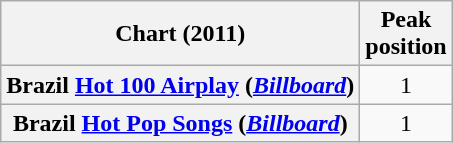<table class="wikitable sortable plainrowheaders" style="text-align:center">
<tr>
<th scope="col">Chart (2011)</th>
<th scope="col">Peak<br>position</th>
</tr>
<tr>
<th scope="row">Brazil <a href='#'>Hot 100 Airplay</a> (<a href='#'><em>Billboard</em></a>)</th>
<td>1</td>
</tr>
<tr>
<th scope="row">Brazil <a href='#'>Hot Pop Songs</a> (<a href='#'><em>Billboard</em></a>)</th>
<td>1</td>
</tr>
</table>
